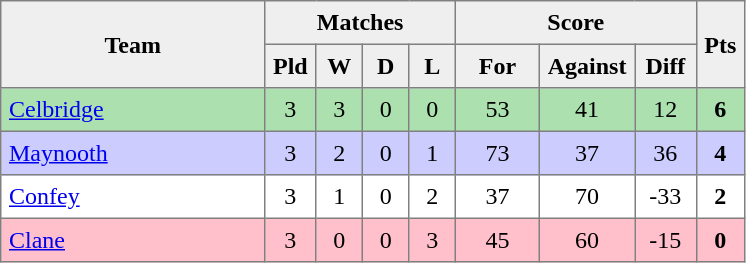<table style=border-collapse:collapse border=1 cellspacing=0 cellpadding=5>
<tr align=center bgcolor=#efefef>
<th rowspan=2 width=165>Team</th>
<th colspan=4>Matches</th>
<th colspan=3>Score</th>
<th rowspan=2width=20>Pts</th>
</tr>
<tr align=center bgcolor=#efefef>
<th width=20>Pld</th>
<th width=20>W</th>
<th width=20>D</th>
<th width=20>L</th>
<th width=45>For</th>
<th width=45>Against</th>
<th width=30>Diff</th>
</tr>
<tr align=center style="background:#ACE1AF;">
<td style="text-align:left;"><a href='#'>Celbridge</a></td>
<td>3</td>
<td>3</td>
<td>0</td>
<td>0</td>
<td>53</td>
<td>41</td>
<td>12</td>
<td><strong>6</strong></td>
</tr>
<tr align=center style="background:#ccccff;">
<td style="text-align:left;"><a href='#'>Maynooth</a></td>
<td>3</td>
<td>2</td>
<td>0</td>
<td>1</td>
<td>73</td>
<td>37</td>
<td>36</td>
<td><strong>4</strong></td>
</tr>
<tr align=center>
<td style="text-align:left;"><a href='#'>Confey</a></td>
<td>3</td>
<td>1</td>
<td>0</td>
<td>2</td>
<td>37</td>
<td>70</td>
<td>-33</td>
<td><strong>2</strong></td>
</tr>
<tr align=center style="background:#FFC0CB;">
<td style="text-align:left;"><a href='#'>Clane</a></td>
<td>3</td>
<td>0</td>
<td>0</td>
<td>3</td>
<td>45</td>
<td>60</td>
<td>-15</td>
<td><strong>0</strong></td>
</tr>
</table>
